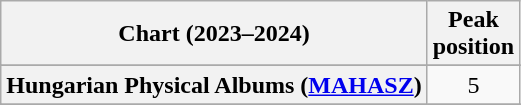<table class="wikitable sortable plainrowheaders" style="text-align:center">
<tr>
<th scope="col">Chart (2023–2024)</th>
<th scope="col">Peak<br>position</th>
</tr>
<tr>
</tr>
<tr>
<th scope="row">Hungarian Physical Albums (<a href='#'>MAHASZ</a>)</th>
<td>5</td>
</tr>
<tr>
</tr>
<tr>
</tr>
</table>
